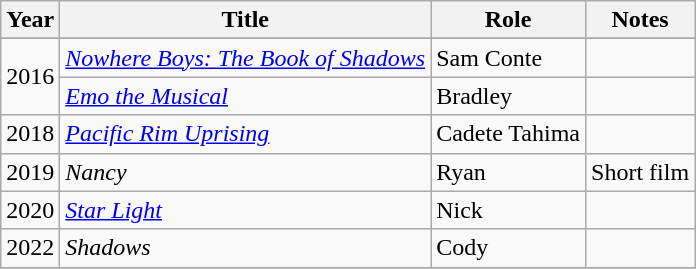<table class="wikitable" border="1">
<tr>
<th>Year</th>
<th>Title</th>
<th>Role</th>
<th>Notes</th>
</tr>
<tr>
</tr>
<tr>
<td rowspan="2">2016</td>
<td><em><a href='#'>Nowhere Boys: The Book of Shadows</a></em></td>
<td>Sam Conte</td>
<td></td>
</tr>
<tr>
<td><em><a href='#'>Emo the Musical</a></em></td>
<td>Bradley</td>
<td></td>
</tr>
<tr>
<td>2018</td>
<td><em><a href='#'>Pacific Rim Uprising</a></em></td>
<td>Cadete Tahima</td>
<td></td>
</tr>
<tr>
<td>2019</td>
<td><em>Nancy</em></td>
<td>Ryan</td>
<td>Short film</td>
</tr>
<tr>
<td>2020</td>
<td><em><a href='#'>Star Light</a></em></td>
<td>Nick</td>
<td></td>
</tr>
<tr>
<td>2022</td>
<td><em>Shadows</em></td>
<td>Cody</td>
<td></td>
</tr>
<tr>
</tr>
</table>
